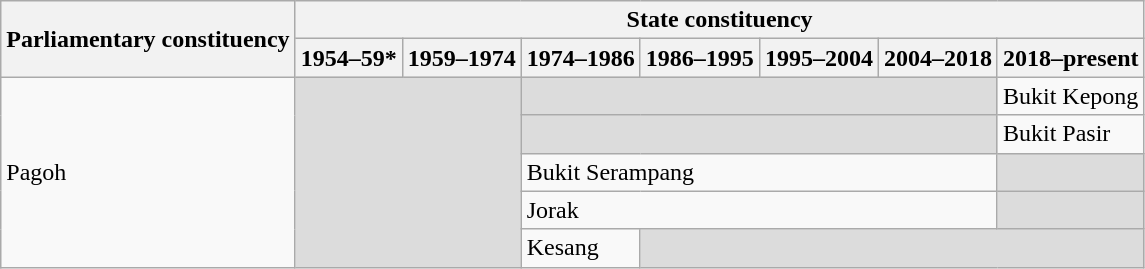<table class="wikitable">
<tr>
<th rowspan="2">Parliamentary constituency</th>
<th colspan="7">State constituency</th>
</tr>
<tr>
<th>1954–59*</th>
<th>1959–1974</th>
<th>1974–1986</th>
<th>1986–1995</th>
<th>1995–2004</th>
<th>2004–2018</th>
<th>2018–present</th>
</tr>
<tr>
<td rowspan="5">Pagoh</td>
<td colspan="2" rowspan="5" bgcolor="dcdcdc"></td>
<td colspan="4" bgcolor="dcdcdc"></td>
<td>Bukit Kepong</td>
</tr>
<tr>
<td colspan="4" bgcolor="dcdcdc"></td>
<td>Bukit Pasir</td>
</tr>
<tr>
<td colspan="4">Bukit Serampang</td>
<td bgcolor="dcdcdc"></td>
</tr>
<tr>
<td colspan="4">Jorak</td>
<td bgcolor="dcdcdc"></td>
</tr>
<tr>
<td>Kesang</td>
<td colspan="4" bgcolor="dcdcdc"></td>
</tr>
</table>
